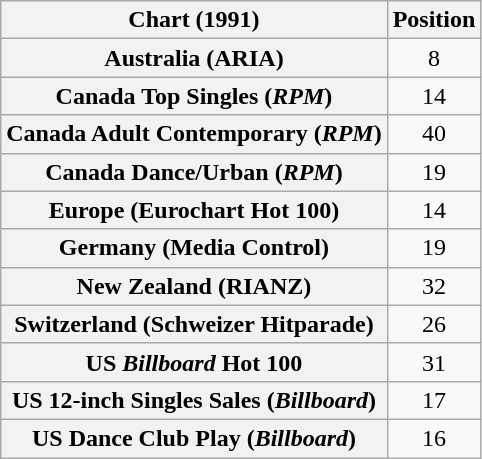<table class="wikitable sortable plainrowheaders" style="text-align:center">
<tr>
<th>Chart (1991)</th>
<th>Position</th>
</tr>
<tr>
<th scope="row">Australia (ARIA)</th>
<td>8</td>
</tr>
<tr>
<th scope="row">Canada Top Singles (<em>RPM</em>)</th>
<td>14</td>
</tr>
<tr>
<th scope="row">Canada Adult Contemporary (<em>RPM</em>)</th>
<td>40</td>
</tr>
<tr>
<th scope="row">Canada Dance/Urban (<em>RPM</em>)</th>
<td>19</td>
</tr>
<tr>
<th scope="row">Europe (Eurochart Hot 100)</th>
<td>14</td>
</tr>
<tr>
<th scope="row">Germany (Media Control)</th>
<td>19</td>
</tr>
<tr>
<th scope="row">New Zealand (RIANZ)</th>
<td>32</td>
</tr>
<tr>
<th scope="row">Switzerland (Schweizer Hitparade)</th>
<td>26</td>
</tr>
<tr>
<th scope="row">US <em>Billboard</em> Hot 100</th>
<td>31</td>
</tr>
<tr>
<th scope="row">US 12-inch Singles Sales (<em>Billboard</em>)</th>
<td>17</td>
</tr>
<tr>
<th scope="row">US Dance Club Play (<em>Billboard</em>)</th>
<td>16</td>
</tr>
</table>
